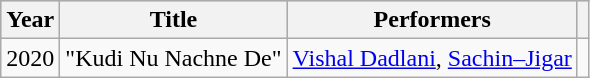<table class="wikitable plainrowheaders">
<tr style="background:#ccc; text-align:center;">
<th scope="col">Year</th>
<th scope="col">Title</th>
<th scope="col">Performers</th>
<th scope="col" class="unsortable"></th>
</tr>
<tr>
<td>2020</td>
<td>"Kudi Nu Nachne De"</td>
<td><a href='#'>Vishal Dadlani</a>, <a href='#'>Sachin–Jigar</a></td>
<td></td>
</tr>
</table>
